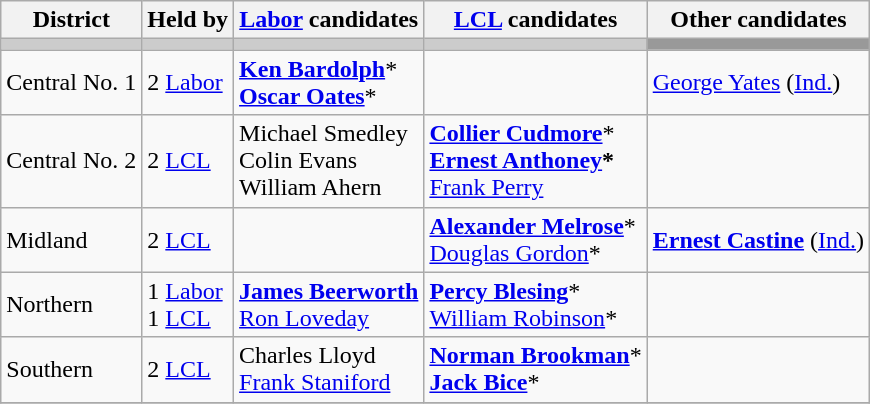<table class="wikitable">
<tr>
<th>District</th>
<th>Held by</th>
<th><a href='#'>Labor</a> candidates</th>
<th><a href='#'>LCL</a> candidates</th>
<th>Other candidates</th>
</tr>
<tr bgcolor="#cccccc">
<td></td>
<td></td>
<td></td>
<td></td>
<td bgcolor=#999999></td>
</tr>
<tr>
<td>Central No. 1</td>
<td>2 <a href='#'>Labor</a></td>
<td><strong><a href='#'>Ken Bardolph</a></strong>* <br> <strong><a href='#'>Oscar Oates</a></strong>*</td>
<td></td>
<td><a href='#'>George Yates</a> (<a href='#'>Ind.</a>)</td>
</tr>
<tr>
<td>Central No. 2</td>
<td>2 <a href='#'>LCL</a></td>
<td>Michael Smedley <br> Colin Evans <br> William Ahern</td>
<td><strong><a href='#'>Collier Cudmore</a></strong>* <br> <strong><a href='#'>Ernest Anthoney</a>*</strong> <br> <a href='#'>Frank Perry</a></td>
</tr>
<tr>
<td>Midland</td>
<td>2 <a href='#'>LCL</a></td>
<td></td>
<td><strong><a href='#'>Alexander Melrose</a></strong>* <br> <a href='#'>Douglas Gordon</a>*</td>
<td><strong><a href='#'>Ernest Castine</a></strong> (<a href='#'>Ind.</a>)</td>
</tr>
<tr>
<td>Northern</td>
<td>1 <a href='#'>Labor</a> <br> 1 <a href='#'>LCL</a></td>
<td><strong><a href='#'>James Beerworth</a></strong> <br> <a href='#'>Ron Loveday</a></td>
<td><strong><a href='#'>Percy Blesing</a></strong>* <br> <a href='#'>William Robinson</a>*</td>
<td></td>
</tr>
<tr>
<td>Southern</td>
<td>2 <a href='#'>LCL</a></td>
<td>Charles Lloyd <br> <a href='#'>Frank Staniford</a></td>
<td><strong><a href='#'>Norman Brookman</a></strong>* <br> <strong><a href='#'>Jack Bice</a></strong>*</td>
<td></td>
</tr>
<tr>
</tr>
</table>
